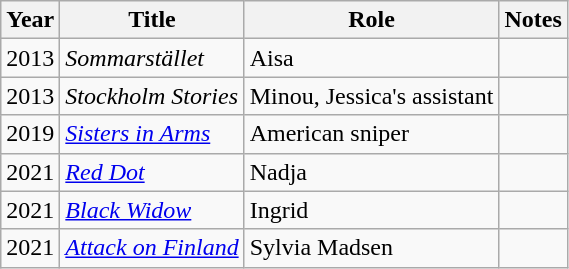<table class="wikitable sortable">
<tr>
<th>Year</th>
<th>Title</th>
<th>Role</th>
<th>Notes</th>
</tr>
<tr>
<td>2013</td>
<td><em>Sommarstället</em></td>
<td>Aisa</td>
<td></td>
</tr>
<tr>
<td>2013</td>
<td><em>Stockholm Stories</em></td>
<td>Minou, Jessica's assistant</td>
<td></td>
</tr>
<tr>
<td>2019</td>
<td><a href='#'><em>Sisters in Arms</em></a></td>
<td>American sniper</td>
<td></td>
</tr>
<tr>
<td>2021</td>
<td><a href='#'><em>Red Dot</em></a></td>
<td>Nadja</td>
<td></td>
</tr>
<tr>
<td>2021</td>
<td><a href='#'><em>Black Widow</em></a></td>
<td>Ingrid</td>
<td></td>
</tr>
<tr>
<td>2021</td>
<td><em><a href='#'>Attack on Finland</a></em></td>
<td>Sylvia Madsen</td>
<td></td>
</tr>
</table>
